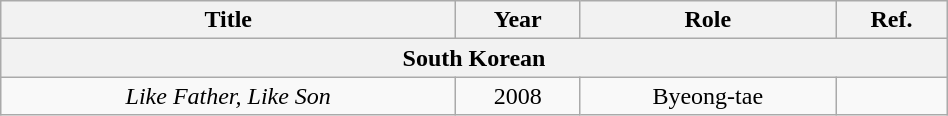<table class="wikitable plainrowheaders" style="text-align:center; width:50%">
<tr>
<th>Title</th>
<th>Year</th>
<th>Role</th>
<th>Ref.</th>
</tr>
<tr>
<th colspan="4">South Korean</th>
</tr>
<tr>
<td><em>Like Father, Like Son</em></td>
<td>2008</td>
<td>Byeong-tae</td>
<td></td>
</tr>
</table>
